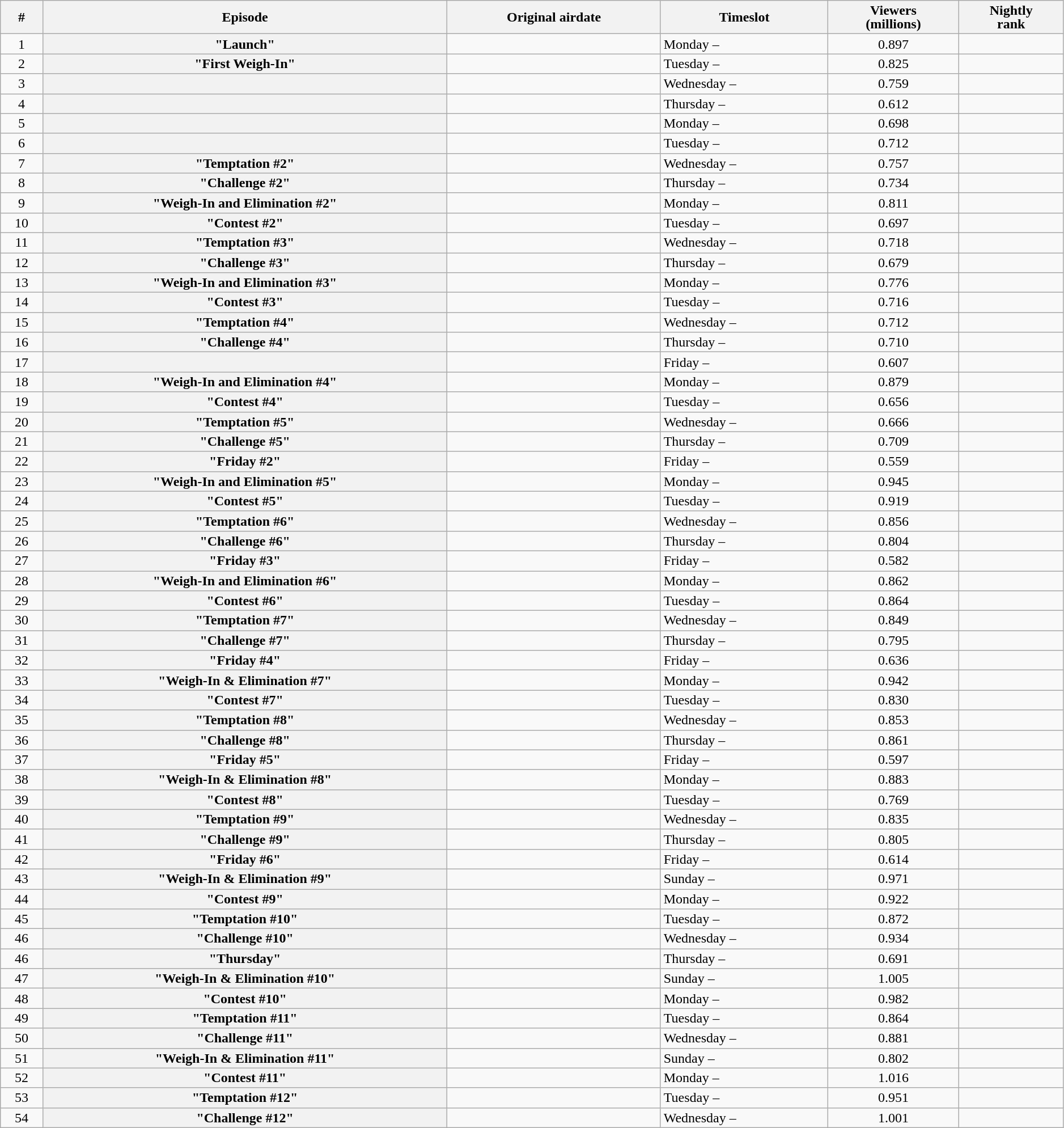<table class="wikitable plainrowheaders" style="text-align:center; line-height:16px; width:99%;">
<tr>
<th scope="col">#</th>
<th scope="col">Episode</th>
<th scope="col">Original airdate</th>
<th scope="col">Timeslot</th>
<th scope="col">Viewers<br>(millions)</th>
<th scope="col">Nightly<br>rank</th>
</tr>
<tr>
<td>1</td>
<th scope="row" align=left>"Launch"</th>
<td align=left></td>
<td align=left>Monday –</td>
<td>0.897</td>
<td></td>
</tr>
<tr>
<td>2</td>
<th scope="row" align=left>"First Weigh-In"</th>
<td align=left></td>
<td align=left>Tuesday –</td>
<td>0.825</td>
<td></td>
</tr>
<tr>
<td>3</td>
<th scope="row" align=left></th>
<td align=left></td>
<td align=left>Wednesday –</td>
<td>0.759</td>
<td></td>
</tr>
<tr>
<td>4</td>
<th scope="row" align=left></th>
<td align=left></td>
<td align=left>Thursday –</td>
<td>0.612</td>
<td></td>
</tr>
<tr>
<td>5</td>
<th scope="row" align=left></th>
<td align=left></td>
<td align=left>Monday –</td>
<td>0.698</td>
<td></td>
</tr>
<tr>
<td>6</td>
<th scope="row" align=left></th>
<td align=left></td>
<td align=left>Tuesday –</td>
<td>0.712</td>
<td></td>
</tr>
<tr>
<td>7</td>
<th scope="row" align=left>"Temptation #2"</th>
<td align=left></td>
<td align=left>Wednesday –</td>
<td>0.757</td>
<td></td>
</tr>
<tr>
<td>8</td>
<th scope="row" align=left>"Challenge #2"</th>
<td align=left></td>
<td align=left>Thursday –</td>
<td>0.734</td>
<td></td>
</tr>
<tr>
<td>9</td>
<th scope="row" align=left>"Weigh-In and Elimination #2"</th>
<td align=left></td>
<td align=left>Monday –</td>
<td>0.811</td>
<td></td>
</tr>
<tr>
<td>10</td>
<th scope="row" align=left>"Contest #2"</th>
<td align=left></td>
<td align=left>Tuesday –</td>
<td>0.697</td>
<td></td>
</tr>
<tr>
<td>11</td>
<th scope="row" align=left>"Temptation #3"</th>
<td align=left></td>
<td align=left>Wednesday –</td>
<td>0.718</td>
<td></td>
</tr>
<tr>
<td>12</td>
<th scope="row" align=left>"Challenge #3"</th>
<td align=left></td>
<td align=left>Thursday –</td>
<td>0.679</td>
<td></td>
</tr>
<tr>
<td>13</td>
<th scope="row" align=left>"Weigh-In and Elimination #3"</th>
<td align=left></td>
<td align=left>Monday –</td>
<td>0.776</td>
<td></td>
</tr>
<tr>
<td>14</td>
<th scope="row" align=left>"Contest #3"</th>
<td align=left></td>
<td align=left>Tuesday –</td>
<td>0.716</td>
<td></td>
</tr>
<tr>
<td>15</td>
<th scope="row" align=left>"Temptation #4"</th>
<td align=left></td>
<td align=left>Wednesday –</td>
<td>0.712</td>
<td></td>
</tr>
<tr>
<td>16</td>
<th scope="row" align=left>"Challenge #4"</th>
<td align=left></td>
<td align=left>Thursday –</td>
<td>0.710</td>
<td></td>
</tr>
<tr>
<td>17</td>
<th scope="row" align=left></th>
<td align=left></td>
<td align=left>Friday –</td>
<td>0.607</td>
<td></td>
</tr>
<tr>
<td>18</td>
<th scope="row" align=left>"Weigh-In and Elimination #4"</th>
<td align=left></td>
<td align=left>Monday –</td>
<td>0.879</td>
<td></td>
</tr>
<tr>
<td>19</td>
<th scope="row" align=left>"Contest #4"</th>
<td align=left></td>
<td align=left>Tuesday –</td>
<td>0.656</td>
<td></td>
</tr>
<tr>
<td>20</td>
<th scope="row" align=left>"Temptation #5"</th>
<td align=left></td>
<td align=left>Wednesday –</td>
<td>0.666</td>
<td></td>
</tr>
<tr>
<td>21</td>
<th scope="row" align=left>"Challenge #5"</th>
<td align=left></td>
<td align=left>Thursday –</td>
<td>0.709</td>
<td></td>
</tr>
<tr>
<td>22</td>
<th scope="row" align=left>"Friday #2"</th>
<td align=left></td>
<td align=left>Friday –</td>
<td>0.559</td>
<td></td>
</tr>
<tr>
<td>23</td>
<th scope="row" align=left>"Weigh-In and Elimination #5"</th>
<td align=left></td>
<td align=left>Monday –</td>
<td>0.945</td>
<td></td>
</tr>
<tr>
<td>24</td>
<th scope="row" align=left>"Contest #5"</th>
<td align=left></td>
<td align=left>Tuesday –</td>
<td>0.919</td>
<td></td>
</tr>
<tr>
<td>25</td>
<th scope="row" align=left>"Temptation #6"</th>
<td align=left></td>
<td align=left>Wednesday –</td>
<td>0.856</td>
<td></td>
</tr>
<tr>
<td>26</td>
<th scope="row" align=left>"Challenge #6"</th>
<td align=left></td>
<td align=left>Thursday –</td>
<td>0.804</td>
<td></td>
</tr>
<tr>
<td>27</td>
<th scope="row" align=left>"Friday #3"</th>
<td align=left></td>
<td align=left>Friday –</td>
<td>0.582</td>
<td></td>
</tr>
<tr>
<td>28</td>
<th scope="row" align=left>"Weigh-In and Elimination #6"</th>
<td align=left></td>
<td align=left>Monday –</td>
<td>0.862</td>
<td></td>
</tr>
<tr>
<td>29</td>
<th scope="row" align=left>"Contest #6"</th>
<td align=left></td>
<td align=left>Tuesday –</td>
<td>0.864</td>
<td></td>
</tr>
<tr>
<td>30</td>
<th scope="row" align=left>"Temptation #7"</th>
<td align=left></td>
<td align=left>Wednesday –</td>
<td>0.849</td>
<td></td>
</tr>
<tr>
<td>31</td>
<th scope="row" align=left>"Challenge #7"</th>
<td align=left></td>
<td align=left>Thursday –</td>
<td>0.795</td>
<td></td>
</tr>
<tr>
<td>32</td>
<th scope="row" align=left>"Friday #4"</th>
<td align=left></td>
<td align=left>Friday –</td>
<td>0.636</td>
<td></td>
</tr>
<tr>
<td>33</td>
<th scope="row" align=left>"Weigh-In & Elimination #7"</th>
<td align=left></td>
<td align=left>Monday –</td>
<td>0.942</td>
<td></td>
</tr>
<tr>
<td>34</td>
<th scope="row" align=left>"Contest #7"</th>
<td align=left></td>
<td align=left>Tuesday –</td>
<td>0.830</td>
<td></td>
</tr>
<tr>
<td>35</td>
<th scope="row" align=left>"Temptation #8"</th>
<td align=left></td>
<td align=left>Wednesday –</td>
<td>0.853</td>
<td></td>
</tr>
<tr>
<td>36</td>
<th scope="row" align=left>"Challenge #8"</th>
<td align=left></td>
<td align=left>Thursday –</td>
<td>0.861</td>
<td></td>
</tr>
<tr>
<td>37</td>
<th scope="row" align=left>"Friday #5"</th>
<td align=left></td>
<td align=left>Friday –</td>
<td>0.597</td>
<td></td>
</tr>
<tr>
<td>38</td>
<th scope="row" align=left>"Weigh-In & Elimination #8"</th>
<td align=left></td>
<td align=left>Monday –</td>
<td>0.883</td>
<td></td>
</tr>
<tr>
<td>39</td>
<th scope="row" align=left>"Contest #8"</th>
<td align=left></td>
<td align=left>Tuesday –</td>
<td>0.769</td>
<td></td>
</tr>
<tr>
<td>40</td>
<th scope="row" align=left>"Temptation #9"</th>
<td align=left></td>
<td align=left>Wednesday –</td>
<td>0.835</td>
<td></td>
</tr>
<tr>
<td>41</td>
<th scope="row" align=left>"Challenge #9"</th>
<td align=left></td>
<td align=left>Thursday –</td>
<td>0.805</td>
<td></td>
</tr>
<tr>
<td>42</td>
<th scope="row" align=left>"Friday #6"</th>
<td align=left></td>
<td align=left>Friday –</td>
<td>0.614</td>
<td></td>
</tr>
<tr>
<td>43</td>
<th scope="row" align=left>"Weigh-In & Elimination #9"</th>
<td align=left></td>
<td align=left>Sunday –</td>
<td>0.971</td>
<td></td>
</tr>
<tr>
<td>44</td>
<th scope="row" align=left>"Contest #9"</th>
<td align=left></td>
<td align=left>Monday –</td>
<td>0.922</td>
<td></td>
</tr>
<tr>
<td>45</td>
<th scope="row" align=left>"Temptation #10"</th>
<td align=left></td>
<td align=left>Tuesday –</td>
<td>0.872</td>
<td></td>
</tr>
<tr>
<td>46</td>
<th scope="row" align=left>"Challenge #10"</th>
<td align=left></td>
<td align=left>Wednesday –</td>
<td>0.934</td>
<td></td>
</tr>
<tr>
<td>46</td>
<th scope="row" align=left>"Thursday"</th>
<td align=left></td>
<td align=left>Thursday –</td>
<td>0.691</td>
<td></td>
</tr>
<tr>
<td>47</td>
<th scope="row" align=left>"Weigh-In & Elimination #10"</th>
<td align=left></td>
<td align=left>Sunday –</td>
<td>1.005</td>
<td></td>
</tr>
<tr>
<td>48</td>
<th scope="row" align=left>"Contest #10"</th>
<td align=left></td>
<td align=left>Monday –</td>
<td>0.982</td>
<td></td>
</tr>
<tr>
<td>49</td>
<th scope="row" align=left>"Temptation #11"</th>
<td align=left></td>
<td align=left>Tuesday –</td>
<td>0.864</td>
<td></td>
</tr>
<tr>
<td>50</td>
<th scope="row" align=left>"Challenge #11"</th>
<td align=left></td>
<td align=left>Wednesday –</td>
<td>0.881</td>
<td></td>
</tr>
<tr>
<td>51</td>
<th scope="row" align=left>"Weigh-In & Elimination #11"</th>
<td align=left></td>
<td align=left>Sunday –</td>
<td>0.802</td>
<td></td>
</tr>
<tr>
<td>52</td>
<th scope="row" align=left>"Contest #11"</th>
<td align=left></td>
<td align=left>Monday –</td>
<td>1.016</td>
<td></td>
</tr>
<tr>
<td>53</td>
<th scope="row" align=left>"Temptation #12"</th>
<td align=left></td>
<td align=left>Tuesday –</td>
<td>0.951</td>
<td></td>
</tr>
<tr>
<td>54</td>
<th scope="row" align=left>"Challenge #12"</th>
<td align=left></td>
<td align=left>Wednesday –</td>
<td>1.001</td>
<td></td>
</tr>
</table>
